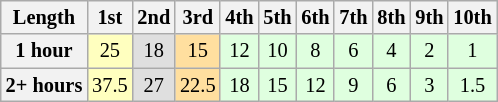<table class="wikitable" style="font-size:85%; text-align:center">
<tr>
<th>Length</th>
<th>1st</th>
<th>2nd</th>
<th>3rd</th>
<th>4th</th>
<th>5th</th>
<th>6th</th>
<th>7th</th>
<th>8th</th>
<th>9th</th>
<th>10th</th>
</tr>
<tr>
<th>1 hour</th>
<td style="background:#ffffbf;">25</td>
<td style="background:#dfdfdf;">18</td>
<td style="background:#ffdf9f;">15</td>
<td style="background:#dfffdf;">12</td>
<td style="background:#dfffdf;">10</td>
<td style="background:#dfffdf;">8</td>
<td style="background:#dfffdf;">6</td>
<td style="background:#dfffdf;">4</td>
<td style="background:#dfffdf;">2</td>
<td style="background:#dfffdf;">1</td>
</tr>
<tr>
<th>2+ hours</th>
<td style="background:#ffffbf;">37.5</td>
<td style="background:#dfdfdf;">27</td>
<td style="background:#ffdf9f;">22.5</td>
<td style="background:#dfffdf;">18</td>
<td style="background:#dfffdf;">15</td>
<td style="background:#dfffdf;">12</td>
<td style="background:#dfffdf;">9</td>
<td style="background:#dfffdf;">6</td>
<td style="background:#dfffdf;">3</td>
<td style="background:#dfffdf;">1.5</td>
</tr>
</table>
